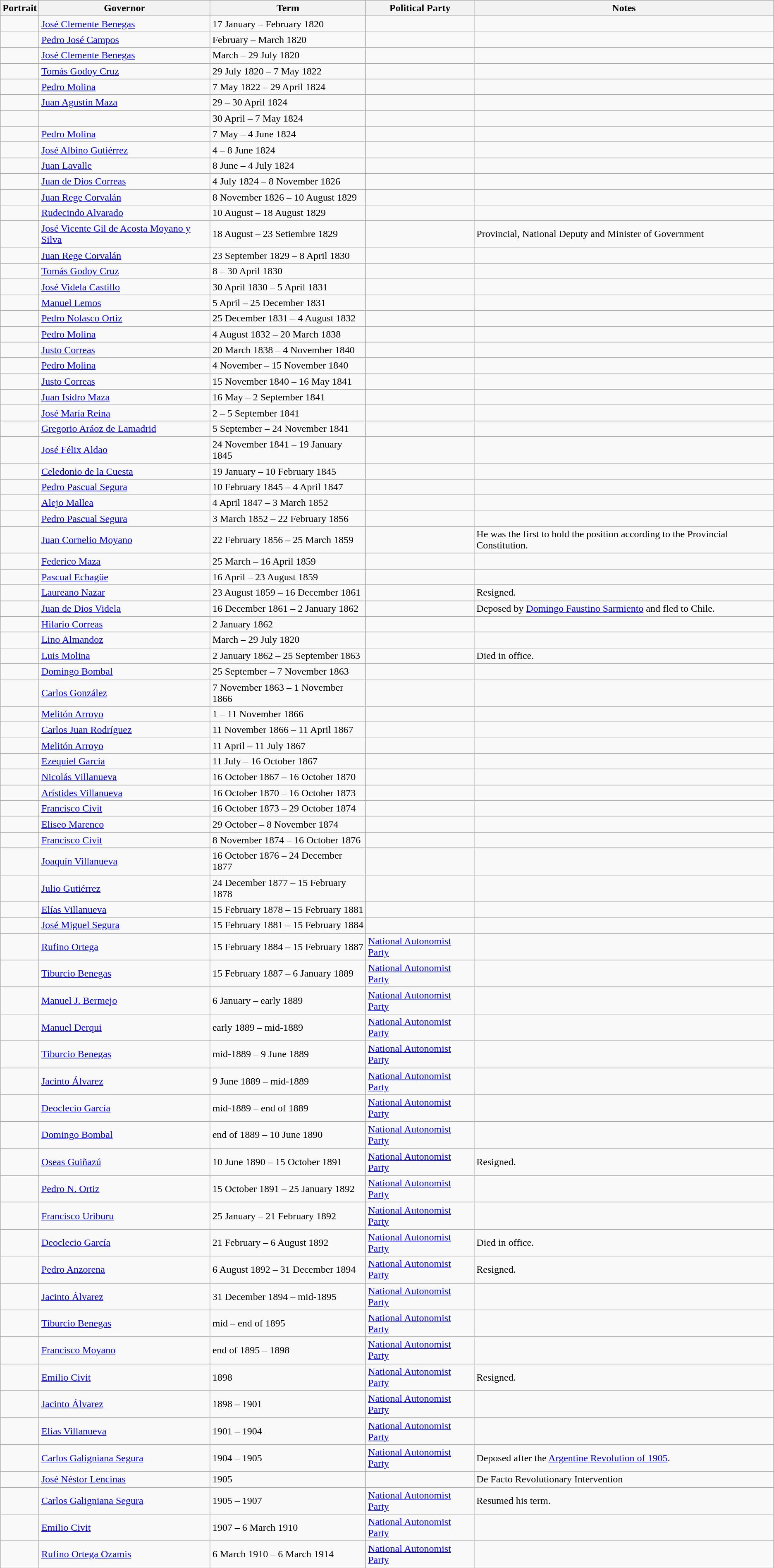<table class="wikitable">
<tr>
<th width="1%">Portrait</th>
<th>Governor</th>
<th>Term</th>
<th>Political Party</th>
<th>Notes</th>
</tr>
<tr>
<td></td>
<td><a href='#'>José Clemente Benegas</a></td>
<td>17 January – February 1820</td>
<td></td>
<td></td>
</tr>
<tr>
<td></td>
<td><a href='#'>Pedro José Campos</a></td>
<td>February – March 1820</td>
<td></td>
<td></td>
</tr>
<tr>
<td></td>
<td><a href='#'>José Clemente Benegas</a></td>
<td>March – 29 July 1820</td>
<td></td>
<td></td>
</tr>
<tr>
<td></td>
<td><a href='#'>Tomás Godoy Cruz</a></td>
<td>29 July 1820 – 7 May 1822</td>
<td></td>
<td></td>
</tr>
<tr>
<td></td>
<td><a href='#'>Pedro Molina</a></td>
<td>7 May 1822 – 29 April 1824</td>
<td></td>
<td></td>
</tr>
<tr>
<td></td>
<td><a href='#'>Juan Agustín Maza</a></td>
<td>29 – 30 April 1824</td>
<td></td>
<td></td>
</tr>
<tr>
<td></td>
<td></td>
<td>30 April – 7 May 1824</td>
<td></td>
<td></td>
</tr>
<tr>
<td></td>
<td><a href='#'>Pedro Molina</a></td>
<td>7 May – 4 June 1824</td>
<td></td>
<td></td>
</tr>
<tr>
<td></td>
<td><a href='#'>José Albino Gutiérrez</a></td>
<td>4 – 8 June 1824</td>
<td></td>
<td></td>
</tr>
<tr>
<td></td>
<td><a href='#'>Juan Lavalle</a></td>
<td>8 June – 4 July 1824</td>
<td></td>
<td></td>
</tr>
<tr>
<td></td>
<td><a href='#'>Juan de Dios Correas</a></td>
<td>4 July 1824 – 8 November 1826</td>
<td></td>
<td></td>
</tr>
<tr>
<td></td>
<td><a href='#'>Juan Rege Corvalán</a></td>
<td>8 November 1826 – 10 August 1829</td>
<td></td>
<td></td>
</tr>
<tr>
<td></td>
<td><a href='#'>Rudecindo Alvarado</a></td>
<td>10 August – 18 August 1829</td>
<td></td>
</tr>
<tr>
<td></td>
<td><a href='#'>José Vicente Gil de Acosta Moyano y Silva</a></td>
<td>18 August – 23 Setiembre 1829</td>
<td></td>
<td>Provincial, National Deputy and Minister of Government</td>
</tr>
<tr>
<td></td>
<td><a href='#'>Juan Rege Corvalán</a></td>
<td>23 September 1829 – 8 April 1830</td>
<td></td>
<td></td>
</tr>
<tr>
<td></td>
<td><a href='#'>Tomás Godoy Cruz</a></td>
<td>8 – 30 April 1830</td>
<td></td>
<td></td>
</tr>
<tr>
<td></td>
<td><a href='#'>José Videla Castillo</a></td>
<td>30 April 1830 – 5 April 1831</td>
<td></td>
<td></td>
</tr>
<tr>
<td></td>
<td><a href='#'>Manuel Lemos</a></td>
<td>5 April – 25 December 1831</td>
<td></td>
<td></td>
</tr>
<tr>
<td></td>
<td><a href='#'>Pedro Nolasco Ortiz</a></td>
<td>25 December 1831 – 4 August 1832</td>
<td></td>
<td></td>
</tr>
<tr>
<td></td>
<td><a href='#'>Pedro Molina</a></td>
<td>4 August 1832 – 20 March 1838</td>
<td></td>
<td></td>
</tr>
<tr>
<td></td>
<td><a href='#'>Justo Correas</a></td>
<td>20 March 1838 – 4 November 1840</td>
<td></td>
<td></td>
</tr>
<tr>
<td></td>
<td><a href='#'>Pedro Molina</a></td>
<td>4 November – 15 November 1840</td>
<td></td>
<td></td>
</tr>
<tr>
<td></td>
<td><a href='#'>Justo Correas</a></td>
<td>15 November 1840 – 16 May 1841</td>
<td></td>
<td></td>
</tr>
<tr>
<td></td>
<td><a href='#'>Juan Isidro Maza</a></td>
<td>16 May – 2 September 1841</td>
<td></td>
<td></td>
</tr>
<tr>
<td></td>
<td><a href='#'>José María Reina</a></td>
<td>2 – 5 September 1841</td>
<td></td>
<td></td>
</tr>
<tr>
<td></td>
<td><a href='#'>Gregorio Aráoz de Lamadrid</a></td>
<td>5 September – 24 November 1841</td>
<td></td>
<td></td>
</tr>
<tr>
<td></td>
<td><a href='#'>José Félix Aldao</a></td>
<td>24 November 1841 – 19 January 1845</td>
<td></td>
<td></td>
</tr>
<tr>
<td></td>
<td><a href='#'>Celedonio de la Cuesta</a></td>
<td>19 January – 10 February 1845</td>
<td></td>
<td></td>
</tr>
<tr>
<td></td>
<td><a href='#'>Pedro Pascual Segura</a></td>
<td>10 February 1845 – 4 April 1847</td>
<td></td>
<td></td>
</tr>
<tr>
<td></td>
<td><a href='#'>Alejo Mallea</a></td>
<td>4 April 1847 – 3 March 1852</td>
<td></td>
<td></td>
</tr>
<tr>
<td></td>
<td><a href='#'>Pedro Pascual Segura</a></td>
<td>3 March 1852 – 22 February 1856</td>
<td></td>
<td></td>
</tr>
<tr>
<td></td>
<td><a href='#'>Juan Cornelio Moyano</a></td>
<td>22 February 1856 – 25 March 1859</td>
<td></td>
<td>He was the first to hold the position according to the Provincial Constitution.</td>
</tr>
<tr>
<td></td>
<td><a href='#'>Federico Maza</a></td>
<td>25 March – 16 April 1859</td>
<td></td>
<td></td>
</tr>
<tr>
<td></td>
<td><a href='#'>Pascual Echagüe</a></td>
<td>16 April – 23 August 1859</td>
<td></td>
<td></td>
</tr>
<tr>
<td></td>
<td><a href='#'>Laureano Nazar</a></td>
<td>23 August 1859 – 16 December 1861</td>
<td></td>
<td>Resigned.</td>
</tr>
<tr>
<td></td>
<td><a href='#'>Juan de Dios Videla</a></td>
<td>16 December 1861 – 2 January 1862</td>
<td></td>
<td>Deposed by <a href='#'>Domingo Faustino Sarmiento</a> and fled to Chile.</td>
</tr>
<tr>
<td></td>
<td><a href='#'>Hilario Correas</a></td>
<td>2 January 1862</td>
<td></td>
<td></td>
</tr>
<tr>
<td></td>
<td><a href='#'>Lino Almandoz</a></td>
<td>March – 29 July 1820</td>
<td></td>
<td></td>
</tr>
<tr>
<td></td>
<td><a href='#'>Luis Molina</a></td>
<td>2 January 1862 – 25 September 1863</td>
<td></td>
<td>Died in office.</td>
</tr>
<tr>
<td></td>
<td><a href='#'>Domingo Bombal</a></td>
<td>25 September – 7 November 1863</td>
<td></td>
<td></td>
</tr>
<tr>
<td></td>
<td><a href='#'>Carlos González</a></td>
<td>7 November 1863 – 1 November 1866</td>
<td></td>
<td></td>
</tr>
<tr>
<td></td>
<td><a href='#'>Melitón Arroyo</a></td>
<td>1 – 11 November 1866</td>
<td></td>
<td></td>
</tr>
<tr>
<td></td>
<td><a href='#'>Carlos Juan Rodríguez</a></td>
<td>11 November 1866 – 11 April 1867</td>
<td></td>
<td></td>
</tr>
<tr>
<td></td>
<td><a href='#'>Melitón Arroyo</a></td>
<td>11 April – 11 July 1867</td>
<td></td>
<td></td>
</tr>
<tr>
<td></td>
<td><a href='#'>Ezequiel García</a></td>
<td>11 July – 16 October 1867</td>
<td></td>
<td></td>
</tr>
<tr>
<td></td>
<td><a href='#'>Nicolás Villanueva</a></td>
<td>16 October 1867 – 16 October 1870</td>
<td></td>
<td></td>
</tr>
<tr>
<td></td>
<td><a href='#'>Arístides Villanueva</a></td>
<td>16 October 1870 – 16 October 1873</td>
<td></td>
<td></td>
</tr>
<tr>
<td></td>
<td><a href='#'>Francisco Civit</a></td>
<td>16 October 1873 – 29 October 1874</td>
<td></td>
<td></td>
</tr>
<tr>
<td></td>
<td><a href='#'>Eliseo Marenco</a></td>
<td>29 October – 8 November 1874</td>
<td></td>
<td></td>
</tr>
<tr>
<td></td>
<td><a href='#'>Francisco Civit</a></td>
<td>8 November 1874 – 16 October 1876</td>
<td></td>
<td></td>
</tr>
<tr>
<td></td>
<td><a href='#'>Joaquín Villanueva</a></td>
<td>16 October 1876 – 24 December 1877</td>
<td></td>
<td></td>
</tr>
<tr>
<td></td>
<td><a href='#'>Julio Gutiérrez</a></td>
<td>24 December 1877 – 15 February 1878</td>
<td></td>
<td></td>
</tr>
<tr>
<td></td>
<td><a href='#'>Elías Villanueva</a></td>
<td>15 February 1878 – 15 February 1881</td>
<td></td>
<td></td>
</tr>
<tr>
<td></td>
<td><a href='#'>José Miguel Segura</a></td>
<td>15 February 1881 – 15 February 1884</td>
<td></td>
<td></td>
</tr>
<tr>
<td></td>
<td><a href='#'>Rufino Ortega</a></td>
<td>15 February 1884 – 15 February 1887</td>
<td><a href='#'>National Autonomist Party</a></td>
<td></td>
</tr>
<tr>
<td></td>
<td><a href='#'>Tiburcio Benegas</a></td>
<td>15 February 1887 – 6 January 1889</td>
<td><a href='#'>National Autonomist Party</a></td>
<td></td>
</tr>
<tr>
<td></td>
<td><a href='#'>Manuel J. Bermejo</a></td>
<td>6 January – early 1889</td>
<td><a href='#'>National Autonomist Party</a></td>
<td></td>
</tr>
<tr>
<td></td>
<td><a href='#'>Manuel Derqui</a></td>
<td>early 1889 – mid-1889</td>
<td><a href='#'>National Autonomist Party</a></td>
<td></td>
</tr>
<tr>
<td></td>
<td><a href='#'>Tiburcio Benegas</a></td>
<td>mid-1889 – 9 June 1889</td>
<td><a href='#'>National Autonomist Party</a></td>
<td></td>
</tr>
<tr>
<td></td>
<td><a href='#'>Jacinto Álvarez</a></td>
<td>9 June 1889 – mid-1889</td>
<td><a href='#'>National Autonomist Party</a></td>
<td></td>
</tr>
<tr>
<td></td>
<td><a href='#'>Deoclecio García</a></td>
<td>mid-1889 – end of 1889</td>
<td><a href='#'>National Autonomist Party</a></td>
<td></td>
</tr>
<tr>
<td></td>
<td><a href='#'>Domingo Bombal</a></td>
<td>end of 1889 – 10 June 1890</td>
<td><a href='#'>National Autonomist Party</a></td>
<td></td>
</tr>
<tr>
<td></td>
<td><a href='#'>Oseas Guiñazú</a></td>
<td>10 June 1890 – 15 October 1891</td>
<td><a href='#'>National Autonomist Party</a></td>
<td>Resigned.</td>
</tr>
<tr>
<td></td>
<td><a href='#'>Pedro N. Ortiz</a></td>
<td>15 October 1891 – 25 January 1892</td>
<td><a href='#'>National Autonomist Party</a></td>
<td></td>
</tr>
<tr>
<td></td>
<td><a href='#'>Francisco Uriburu</a></td>
<td>25 January – 21 February 1892</td>
<td><a href='#'>National Autonomist Party</a></td>
<td></td>
</tr>
<tr>
<td></td>
<td><a href='#'>Deoclecio García</a></td>
<td>21 February – 6 August 1892</td>
<td><a href='#'>National Autonomist Party</a></td>
<td>Died in office.</td>
</tr>
<tr>
<td></td>
<td><a href='#'>Pedro Anzorena</a></td>
<td>6 August 1892 – 31 December 1894</td>
<td><a href='#'>National Autonomist Party</a></td>
<td>Resigned.</td>
</tr>
<tr>
<td></td>
<td><a href='#'>Jacinto Álvarez</a></td>
<td>31 December 1894 – mid-1895</td>
<td><a href='#'>National Autonomist Party</a></td>
<td></td>
</tr>
<tr>
<td></td>
<td><a href='#'>Tiburcio Benegas</a></td>
<td>mid – end of 1895</td>
<td><a href='#'>National Autonomist Party</a></td>
<td></td>
</tr>
<tr>
<td></td>
<td><a href='#'>Francisco Moyano</a></td>
<td>end of 1895 – 1898</td>
<td><a href='#'>National Autonomist Party</a></td>
<td></td>
</tr>
<tr>
<td></td>
<td><a href='#'>Emilio Civit</a></td>
<td>1898</td>
<td><a href='#'>National Autonomist Party</a></td>
<td>Resigned.</td>
</tr>
<tr>
<td></td>
<td><a href='#'>Jacinto Álvarez</a></td>
<td>1898 – 1901</td>
<td><a href='#'>National Autonomist Party</a></td>
<td></td>
</tr>
<tr>
<td></td>
<td><a href='#'>Elías Villanueva</a></td>
<td>1901 – 1904</td>
<td><a href='#'>National Autonomist Party</a></td>
<td></td>
</tr>
<tr>
<td></td>
<td><a href='#'>Carlos Galigniana Segura</a></td>
<td>1904 – 1905</td>
<td><a href='#'>National Autonomist Party</a></td>
<td>Deposed after the <a href='#'>Argentine Revolution of 1905</a>.</td>
</tr>
<tr>
<td></td>
<td><a href='#'>José Néstor Lencinas</a></td>
<td>1905</td>
<td></td>
<td>De Facto Revolutionary Intervention</td>
</tr>
<tr>
<td></td>
<td><a href='#'>Carlos Galigniana Segura</a></td>
<td>1905 – 1907</td>
<td><a href='#'>National Autonomist Party</a></td>
<td>Resumed his term.</td>
</tr>
<tr>
<td></td>
<td><a href='#'>Emilio Civit</a></td>
<td>1907 – 6 March 1910</td>
<td><a href='#'>National Autonomist Party</a></td>
<td></td>
</tr>
<tr>
<td></td>
<td><a href='#'>Rufino Ortega Ozamis</a></td>
<td>6 March 1910 – 6 March 1914</td>
<td><a href='#'>National Autonomist Party</a></td>
<td></td>
</tr>
</table>
